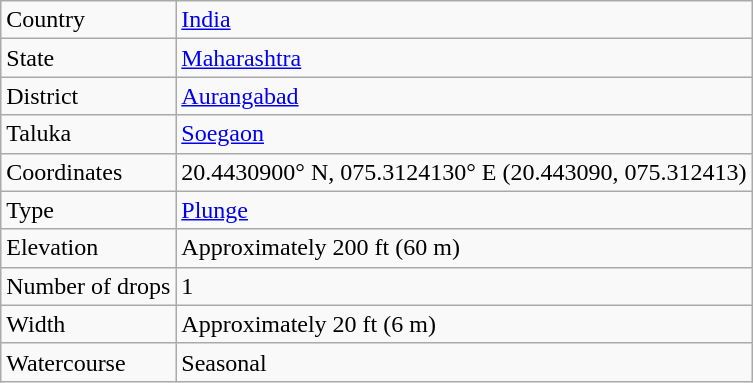<table class="wikitable">
<tr>
<td>Country</td>
<td><a href='#'>India</a></td>
</tr>
<tr>
<td>State</td>
<td><a href='#'>Maharashtra</a></td>
</tr>
<tr>
<td>District</td>
<td><a href='#'>Aurangabad</a></td>
</tr>
<tr>
<td>Taluka</td>
<td><a href='#'>Soegaon</a></td>
</tr>
<tr>
<td>Coordinates</td>
<td>20.4430900° N, 075.3124130° E (20.443090, 075.312413)</td>
</tr>
<tr>
<td>Type</td>
<td><a href='#'>Plunge</a></td>
</tr>
<tr>
<td>Elevation</td>
<td>Approximately 200 ft (60 m)</td>
</tr>
<tr>
<td>Number of drops</td>
<td>1</td>
</tr>
<tr>
<td>Width</td>
<td>Approximately 20 ft (6 m)</td>
</tr>
<tr>
<td>Watercourse</td>
<td>Seasonal</td>
</tr>
</table>
